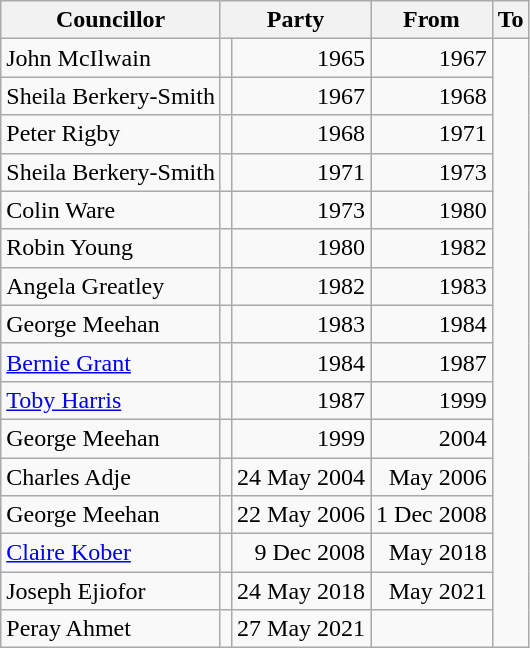<table class=wikitable>
<tr>
<th>Councillor</th>
<th colspan=2>Party</th>
<th>From</th>
<th>To</th>
</tr>
<tr>
<td>John McIlwain</td>
<td></td>
<td align=right>1965</td>
<td align=right>1967</td>
</tr>
<tr>
<td>Sheila Berkery-Smith</td>
<td></td>
<td align=right>1967</td>
<td align=right>1968</td>
</tr>
<tr>
<td>Peter Rigby</td>
<td></td>
<td align=right>1968</td>
<td align=right>1971</td>
</tr>
<tr>
<td>Sheila Berkery-Smith</td>
<td></td>
<td align=right>1971</td>
<td align=right>1973</td>
</tr>
<tr>
<td>Colin Ware</td>
<td></td>
<td align=right>1973</td>
<td align=right>1980</td>
</tr>
<tr>
<td>Robin Young</td>
<td></td>
<td align=right>1980</td>
<td align=right>1982</td>
</tr>
<tr>
<td>Angela Greatley</td>
<td></td>
<td align=right>1982</td>
<td align=right>1983</td>
</tr>
<tr>
<td>George Meehan</td>
<td></td>
<td align=right>1983</td>
<td align=right>1984</td>
</tr>
<tr>
<td><a href='#'>Bernie Grant</a></td>
<td></td>
<td align=right>1984</td>
<td align=right>1987</td>
</tr>
<tr>
<td><a href='#'>Toby Harris</a></td>
<td></td>
<td align=right>1987</td>
<td align=right>1999</td>
</tr>
<tr>
<td>George Meehan</td>
<td></td>
<td align=right>1999</td>
<td align=right>2004</td>
</tr>
<tr>
<td>Charles Adje</td>
<td></td>
<td align=right>24 May 2004</td>
<td align=right>May 2006</td>
</tr>
<tr>
<td>George Meehan</td>
<td></td>
<td align=right>22 May 2006</td>
<td align=right>1 Dec 2008</td>
</tr>
<tr>
<td><a href='#'>Claire Kober</a></td>
<td></td>
<td align=right>9 Dec 2008</td>
<td align=right>May 2018</td>
</tr>
<tr>
<td>Joseph Ejiofor</td>
<td></td>
<td align=right>24 May 2018</td>
<td align=right>May 2021</td>
</tr>
<tr>
<td>Peray Ahmet</td>
<td></td>
<td align=right>27 May 2021</td>
<td></td>
</tr>
</table>
